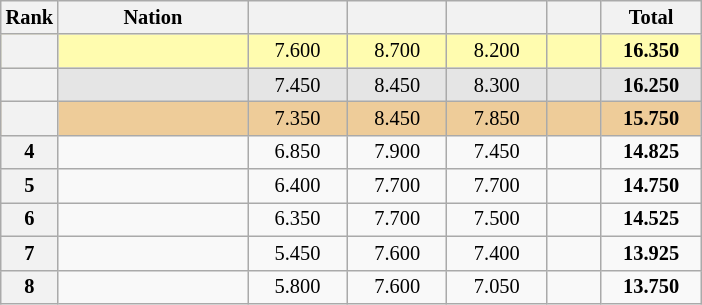<table class="wikitable sortable" style="text-align:center; font-size:85%">
<tr>
<th scope="col" style="width:25px;">Rank</th>
<th ! scope="col" style="width:120px;">Nation</th>
<th ! scope="col" style="width:60px;"></th>
<th ! scope="col" style="width:60px;"></th>
<th ! scope="col" style="width:60px;"></th>
<th ! scope="col" style="width:30px;"></th>
<th ! scope="col" style="width:60px;">Total</th>
</tr>
<tr style="background:#fffcaf;">
<th scope=row style="text-align:center"></th>
<td style="text-align:left;"></td>
<td>7.600</td>
<td>8.700</td>
<td>8.200</td>
<td></td>
<td><strong>16.350</strong></td>
</tr>
<tr style="background:#e5e5e5;">
<th scope=row style="text-align:center"></th>
<td style="text-align:left;"></td>
<td>7.450</td>
<td>8.450</td>
<td>8.300</td>
<td></td>
<td><strong>16.250</strong></td>
</tr>
<tr style="background:#ec9;">
<th scope=row style="text-align:center"></th>
<td style="text-align:left;"></td>
<td>7.350</td>
<td>8.450</td>
<td>7.850</td>
<td></td>
<td><strong>15.750</strong></td>
</tr>
<tr>
<th scope=row style="text-align:center">4</th>
<td style="text-align:left;"></td>
<td>6.850</td>
<td>7.900</td>
<td>7.450</td>
<td></td>
<td><strong>14.825</strong></td>
</tr>
<tr>
<th scope=row style="text-align:center">5</th>
<td style="text-align:left;"></td>
<td>6.400</td>
<td>7.700</td>
<td>7.700</td>
<td></td>
<td><strong>14.750</strong></td>
</tr>
<tr>
<th scope=row style="text-align:center">6</th>
<td style="text-align:left;"></td>
<td>6.350</td>
<td>7.700</td>
<td>7.500</td>
<td></td>
<td><strong>14.525</strong></td>
</tr>
<tr>
<th scope=row style="text-align:center">7</th>
<td style="text-align:left;"></td>
<td>5.450</td>
<td>7.600</td>
<td>7.400</td>
<td></td>
<td><strong>13.925</strong></td>
</tr>
<tr>
<th scope=row style="text-align:center">8</th>
<td style="text-align:left;"></td>
<td>5.800</td>
<td>7.600</td>
<td>7.050</td>
<td></td>
<td><strong>13.750</strong></td>
</tr>
</table>
